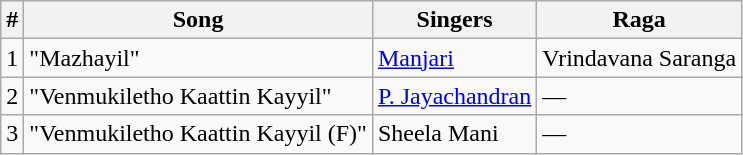<table class="wikitable">
<tr>
<th>#</th>
<th>Song</th>
<th>Singers</th>
<th>Raga</th>
</tr>
<tr>
<td>1</td>
<td>"Mazhayil"</td>
<td><a href='#'>Manjari</a></td>
<td>Vrindavana Saranga</td>
</tr>
<tr>
<td>2</td>
<td>"Venmukiletho Kaattin Kayyil"</td>
<td><a href='#'>P. Jayachandran</a></td>
<td>—</td>
</tr>
<tr>
<td>3</td>
<td>"Venmukiletho Kaattin Kayyil (F)"</td>
<td>Sheela Mani</td>
<td>—</td>
</tr>
</table>
